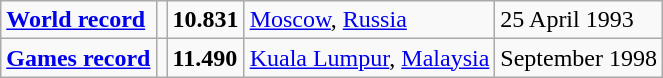<table class="wikitable">
<tr>
<td><a href='#'><strong>World record</strong></a></td>
<td></td>
<td><strong>10.831</strong></td>
<td><a href='#'>Moscow</a>, <a href='#'>Russia</a></td>
<td>25 April 1993</td>
</tr>
<tr>
<td><a href='#'><strong>Games record</strong></a></td>
<td></td>
<td><strong>11.490</strong></td>
<td><a href='#'>Kuala Lumpur</a>, <a href='#'>Malaysia</a></td>
<td>September 1998</td>
</tr>
</table>
